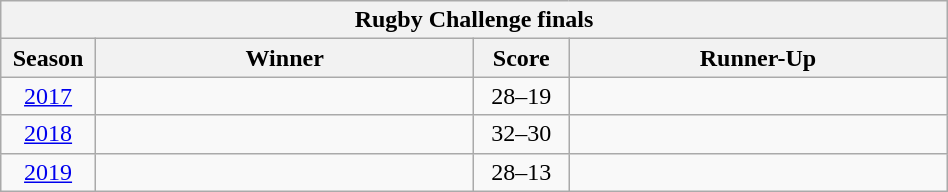<table class="wikitable sortable" style="text-align:left; width:50%">
<tr>
<th colspan=4>Rugby Challenge finals</th>
</tr>
<tr>
<th style="width:10%;">Season</th>
<th style="width:40%;">Winner</th>
<th style="width:10%;">Score</th>
<th style="width:40%;">Runner-Up</th>
</tr>
<tr>
<td style="text-align:center"><a href='#'>2017</a></td>
<td></td>
<td style="text-align:center">28–19</td>
<td></td>
</tr>
<tr>
<td style="text-align:center"><a href='#'>2018</a></td>
<td></td>
<td style="text-align:center">32–30</td>
<td></td>
</tr>
<tr>
<td style="text-align:center"><a href='#'>2019</a></td>
<td></td>
<td style="text-align:center">28–13</td>
<td></td>
</tr>
</table>
